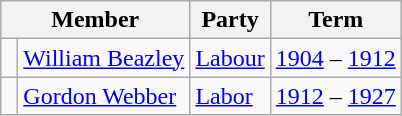<table class="wikitable">
<tr>
<th colspan=2>Member</th>
<th>Party</th>
<th>Term</th>
</tr>
<tr>
<td> </td>
<td><a href='#'>William Beazley</a></td>
<td><a href='#'>Labour</a></td>
<td><a href='#'>1904</a> – <a href='#'>1912</a></td>
</tr>
<tr>
<td> </td>
<td><a href='#'>Gordon Webber</a></td>
<td><a href='#'>Labor</a></td>
<td><a href='#'>1912</a> – <a href='#'>1927</a></td>
</tr>
</table>
